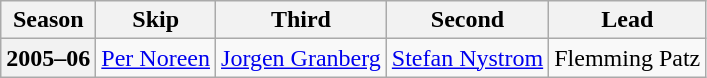<table class="wikitable">
<tr>
<th scope="col">Season</th>
<th scope="col">Skip</th>
<th scope="col">Third</th>
<th scope="col">Second</th>
<th scope="col">Lead</th>
</tr>
<tr>
<th scope="row">2005–06</th>
<td><a href='#'>Per Noreen</a></td>
<td><a href='#'>Jorgen Granberg</a></td>
<td><a href='#'>Stefan Nystrom</a></td>
<td>Flemming Patz</td>
</tr>
</table>
